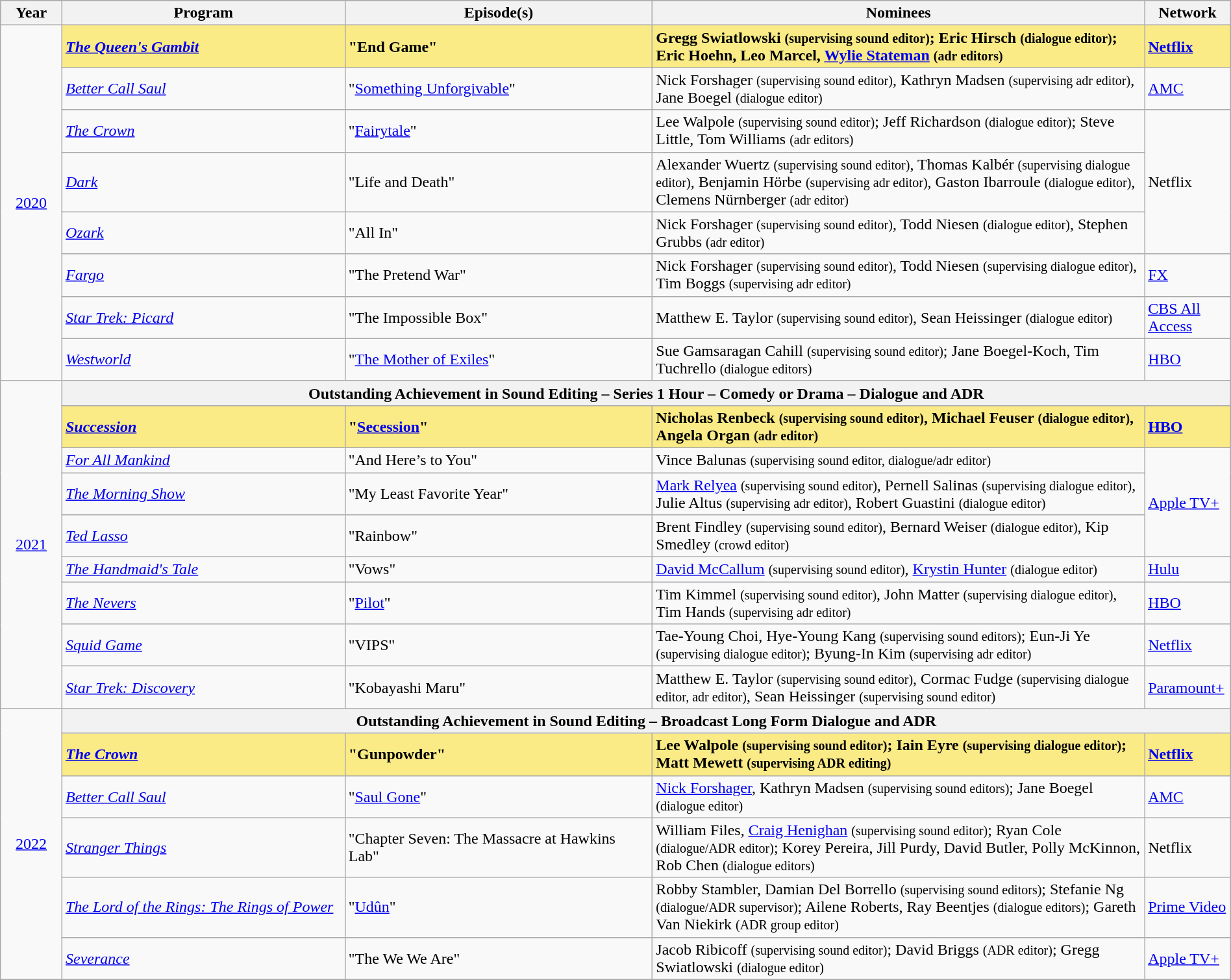<table class="wikitable" style="width:100%">
<tr bgcolor="#bebebe">
<th width="5%">Year</th>
<th width="23%">Program</th>
<th width="25%">Episode(s)</th>
<th width="40%">Nominees</th>
<th width="7%">Network</th>
</tr>
<tr>
<td rowspan=8 style="text-align:center"><a href='#'>2020</a><br></td>
<td style="background:#FAEB86;"><strong><em><a href='#'>The Queen's Gambit</a></em></strong></td>
<td style="background:#FAEB86;"><strong>"End Game"</strong></td>
<td style="background:#FAEB86;"><strong>Gregg Swiatlowski <small>(supervising sound editor)</small>; Eric Hirsch <small>(dialogue editor)</small>; Eric Hoehn, Leo Marcel, <a href='#'>Wylie Stateman</a> <small>(adr editors)</small></strong></td>
<td style="background:#FAEB86;"><strong><a href='#'>Netflix</a></strong></td>
</tr>
<tr>
<td><em><a href='#'>Better Call Saul</a></em></td>
<td>"<a href='#'>Something Unforgivable</a>"</td>
<td>Nick Forshager <small>(supervising sound editor)</small>, Kathryn Madsen <small>(supervising adr editor)</small>, Jane Boegel <small>(dialogue editor)</small></td>
<td><a href='#'>AMC</a></td>
</tr>
<tr>
<td><em><a href='#'>The Crown</a></em></td>
<td>"<a href='#'>Fairytale</a>"</td>
<td>Lee Walpole <small>(supervising sound editor)</small>; Jeff Richardson <small>(dialogue editor)</small>; Steve Little, Tom Williams <small>(adr editors)</small></td>
<td rowspan="3">Netflix</td>
</tr>
<tr>
<td><em><a href='#'>Dark</a></em></td>
<td>"Life and Death"</td>
<td>Alexander Wuertz <small>(supervising sound editor)</small>, Thomas Kalbér <small>(supervising dialogue editor)</small>, Benjamin Hörbe <small>(supervising adr editor)</small>, Gaston Ibarroule <small>(dialogue editor)</small>, Clemens Nürnberger <small>(adr editor)</small></td>
</tr>
<tr>
<td><em><a href='#'>Ozark</a></em></td>
<td>"All In"</td>
<td>Nick Forshager <small>(supervising sound editor)</small>, Todd Niesen <small>(dialogue editor)</small>, Stephen Grubbs <small>(adr editor)</small></td>
</tr>
<tr>
<td><em><a href='#'>Fargo</a></em></td>
<td>"The Pretend War"</td>
<td>Nick Forshager <small>(supervising sound editor)</small>, Todd Niesen <small>(supervising dialogue editor)</small>, Tim Boggs <small>(supervising adr editor)</small></td>
<td><a href='#'>FX</a></td>
</tr>
<tr>
<td><em><a href='#'>Star Trek: Picard</a></em></td>
<td>"The Impossible Box"</td>
<td>Matthew E. Taylor <small>(supervising sound editor)</small>, Sean Heissinger <small>(dialogue editor)</small></td>
<td><a href='#'>CBS All Access</a></td>
</tr>
<tr>
<td><em><a href='#'>Westworld</a></em></td>
<td>"<a href='#'>The Mother of Exiles</a>"</td>
<td>Sue Gamsaragan Cahill <small>(supervising sound editor)</small>; Jane Boegel-Koch, Tim Tuchrello <small>(dialogue editors)</small></td>
<td><a href='#'>HBO</a></td>
</tr>
<tr>
<td rowspan=9 style="text-align:center"><a href='#'>2021</a><br></td>
<th colspan="4">Outstanding Achievement in Sound Editing – Series 1 Hour – Comedy or Drama – Dialogue and ADR</th>
</tr>
<tr>
<td style="background:#FAEB86;"><strong><em><a href='#'>Succession</a></em></strong></td>
<td style="background:#FAEB86;"><strong>"<a href='#'>Secession</a>"</strong></td>
<td style="background:#FAEB86;"><strong>Nicholas Renbeck <small>(supervising sound editor)</small>, Michael Feuser <small>(dialogue editor)</small>, Angela Organ <small>(adr editor)</small></strong></td>
<td style="background:#FAEB86;"><strong><a href='#'>HBO</a></strong></td>
</tr>
<tr>
<td><em><a href='#'>For All Mankind</a></em></td>
<td>"And Here’s to You"</td>
<td>Vince Balunas <small>(supervising sound editor, dialogue/adr editor)</small></td>
<td rowspan="3"><a href='#'>Apple TV+</a></td>
</tr>
<tr>
<td><em><a href='#'>The Morning Show</a></em></td>
<td>"My Least Favorite Year"</td>
<td><a href='#'>Mark Relyea</a> <small>(supervising sound editor)</small>, Pernell Salinas <small>(supervising dialogue editor)</small>, Julie Altus <small>(supervising adr editor)</small>, Robert Guastini <small>(dialogue editor)</small></td>
</tr>
<tr>
<td><em><a href='#'>Ted Lasso</a></em></td>
<td>"Rainbow"</td>
<td>Brent Findley <small>(supervising sound editor)</small>, Bernard Weiser <small>(dialogue editor)</small>, Kip Smedley <small>(crowd editor)</small></td>
</tr>
<tr>
<td><em><a href='#'>The Handmaid's Tale</a></em></td>
<td>"Vows"</td>
<td><a href='#'>David McCallum</a> <small>(supervising sound editor)</small>, <a href='#'>Krystin Hunter</a> <small>(dialogue editor)</small></td>
<td><a href='#'>Hulu</a></td>
</tr>
<tr>
<td><em><a href='#'>The Nevers</a></em></td>
<td>"<a href='#'>Pilot</a>"</td>
<td>Tim Kimmel <small>(supervising sound editor)</small>, John Matter <small>(supervising dialogue editor)</small>, Tim Hands <small>(supervising adr editor)</small></td>
<td><a href='#'>HBO</a></td>
</tr>
<tr>
<td><em><a href='#'>Squid Game</a></em></td>
<td>"VIPS"</td>
<td>Tae-Young Choi, Hye-Young Kang <small>(supervising sound editors)</small>; Eun-Ji Ye <small>(supervising dialogue editor)</small>; Byung-In Kim <small>(supervising adr editor)</small></td>
<td><a href='#'>Netflix</a></td>
</tr>
<tr>
<td><em><a href='#'>Star Trek: Discovery</a></em></td>
<td>"Kobayashi Maru"</td>
<td>Matthew E. Taylor <small>(supervising sound editor)</small>, Cormac Fudge <small>(supervising dialogue editor, adr editor)</small>, Sean Heissinger <small>(supervising sound editor)</small></td>
<td><a href='#'>Paramount+</a></td>
</tr>
<tr>
<td rowspan=6 style="text-align:center"><a href='#'>2022</a><br></td>
<th colspan="4">Outstanding Achievement in Sound Editing – Broadcast Long Form Dialogue and ADR</th>
</tr>
<tr>
<td style="background:#FAEB86;"><strong><em><a href='#'>The Crown</a></em></strong></td>
<td style="background:#FAEB86;"><strong>"Gunpowder"</strong></td>
<td style="background:#FAEB86;"><strong>Lee Walpole <small>(supervising sound editor)</small>; Iain Eyre <small>(supervising dialogue editor)</small>; Matt Mewett <small>(supervising ADR editing)</small></strong></td>
<td style="background:#FAEB86;"><strong><a href='#'>Netflix</a></strong></td>
</tr>
<tr>
<td><em><a href='#'>Better Call Saul</a></em></td>
<td>"<a href='#'>Saul Gone</a>"</td>
<td><a href='#'>Nick Forshager</a>, Kathryn Madsen <small>(supervising sound editors)</small>; Jane Boegel <small>(dialogue editor)</small></td>
<td><a href='#'>AMC</a></td>
</tr>
<tr>
<td><em><a href='#'>Stranger Things</a></em></td>
<td>"Chapter Seven: The Massacre at Hawkins Lab"</td>
<td>William Files, <a href='#'>Craig Henighan</a> <small>(supervising sound editor)</small>; Ryan Cole <small>(dialogue/ADR editor)</small>; Korey Pereira, Jill Purdy, David Butler, Polly McKinnon, Rob Chen <small>(dialogue editors)</small></td>
<td>Netflix</td>
</tr>
<tr>
<td><em><a href='#'>The Lord of the Rings: The Rings of Power</a></em></td>
<td>"<a href='#'>Udûn</a>"</td>
<td>Robby Stambler, Damian Del Borrello <small>(supervising sound editors)</small>; Stefanie Ng <small>(dialogue/ADR supervisor)</small>; Ailene Roberts, Ray Beentjes <small>(dialogue editors)</small>; Gareth Van Niekirk <small>(ADR group editor)</small></td>
<td><a href='#'>Prime Video</a></td>
</tr>
<tr>
<td><em><a href='#'>Severance</a></em></td>
<td>"The We We Are"</td>
<td>Jacob Ribicoff <small>(supervising sound editor)</small>; David Briggs <small>(ADR editor)</small>; Gregg Swiatlowski <small>(dialogue editor)</small></td>
<td><a href='#'>Apple TV+</a></td>
</tr>
<tr>
</tr>
</table>
